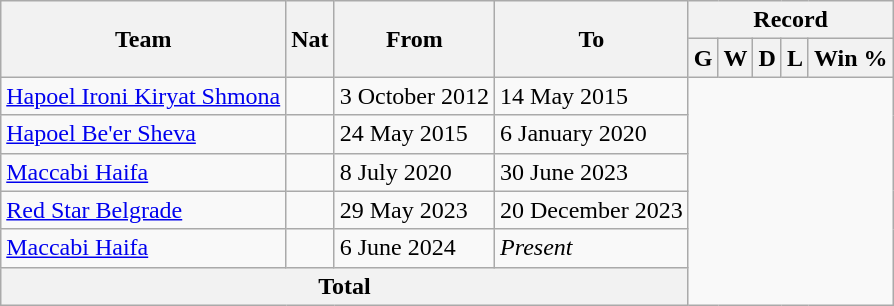<table class="wikitable" style="text-align: center">
<tr>
<th rowspan="2">Team</th>
<th rowspan="2">Nat</th>
<th rowspan="2">From</th>
<th rowspan="2">To</th>
<th colspan="5">Record</th>
</tr>
<tr>
<th>G</th>
<th>W</th>
<th>D</th>
<th>L</th>
<th>Win %</th>
</tr>
<tr>
<td align=left><a href='#'>Hapoel Ironi Kiryat Shmona</a></td>
<td></td>
<td align=left>3 October 2012</td>
<td align=left>14 May 2015<br></td>
</tr>
<tr>
<td align=left><a href='#'>Hapoel Be'er Sheva</a></td>
<td></td>
<td align=left>24 May 2015</td>
<td align=left>6 January 2020<br></td>
</tr>
<tr>
<td align=left><a href='#'>Maccabi Haifa</a></td>
<td></td>
<td align=left>8 July 2020</td>
<td align=left>30 June 2023<br></td>
</tr>
<tr>
<td align=left><a href='#'>Red Star Belgrade</a></td>
<td></td>
<td align=left>29 May 2023</td>
<td align=left>20 December 2023<br></td>
</tr>
<tr>
<td align=left><a href='#'>Maccabi Haifa</a></td>
<td></td>
<td align=left>6 June 2024</td>
<td align=left><em>Present</em><br></td>
</tr>
<tr>
<th colspan="4">Total<br></th>
</tr>
</table>
